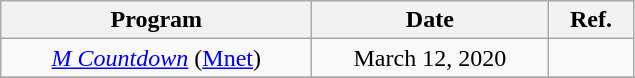<table class="wikitable" style="text-align:center;">
<tr>
<th style="width:200px;">Program</th>
<th style="width:150px;">Date</th>
<th style="width:50px;">Ref.</th>
</tr>
<tr>
<td rowspan="1"><em><a href='#'>M Countdown</a></em> (<a href='#'>Mnet</a>)</td>
<td>March 12, 2020</td>
<td></td>
</tr>
<tr>
</tr>
</table>
